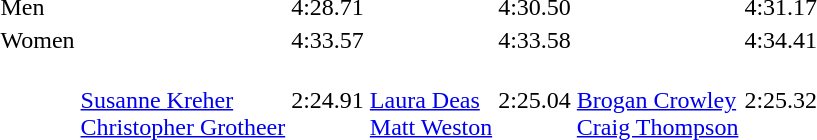<table>
<tr>
<td>Men<br></td>
<td></td>
<td>4:28.71</td>
<td></td>
<td>4:30.50</td>
<td></td>
<td>4:31.17</td>
</tr>
<tr>
<td>Women<br></td>
<td></td>
<td>4:33.57</td>
<td></td>
<td>4:33.58</td>
<td></td>
<td>4:34.41</td>
</tr>
<tr>
<td><br></td>
<td><br><a href='#'>Susanne Kreher</a><br><a href='#'>Christopher Grotheer</a></td>
<td>2:24.91</td>
<td><br><a href='#'>Laura Deas</a><br><a href='#'>Matt Weston</a></td>
<td>2:25.04</td>
<td><br><a href='#'>Brogan Crowley</a><br><a href='#'>Craig Thompson</a></td>
<td>2:25.32</td>
</tr>
</table>
